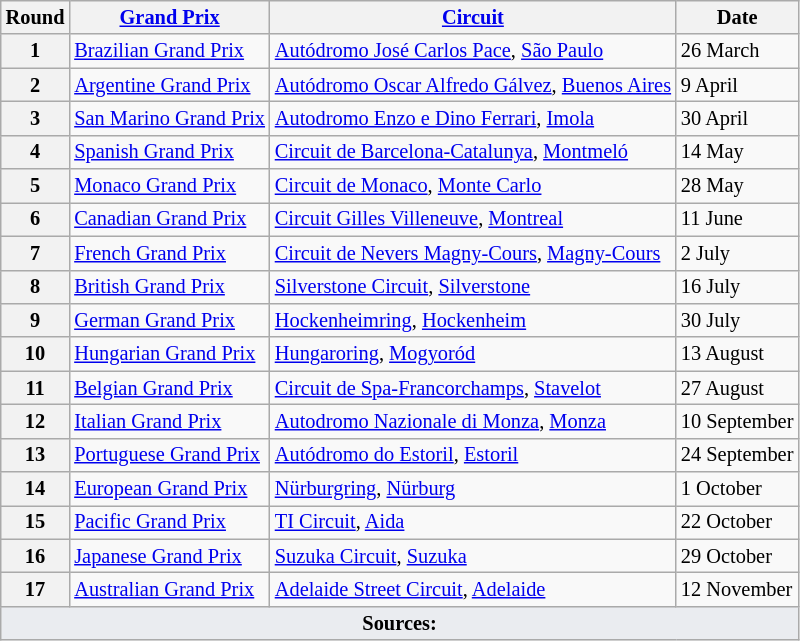<table class="wikitable" style="font-size: 85%;">
<tr>
<th>Round</th>
<th><a href='#'>Grand Prix</a></th>
<th><a href='#'>Circuit</a></th>
<th>Date</th>
</tr>
<tr>
<th>1</th>
<td><a href='#'>Brazilian Grand Prix</a></td>
<td> <a href='#'>Autódromo José Carlos Pace</a>, <a href='#'>São Paulo</a></td>
<td>26 March</td>
</tr>
<tr>
<th>2</th>
<td><a href='#'>Argentine Grand Prix</a></td>
<td nowrap> <a href='#'>Autódromo Oscar Alfredo Gálvez</a>, <a href='#'>Buenos Aires</a></td>
<td>9 April</td>
</tr>
<tr>
<th>3</th>
<td nowrap><a href='#'>San Marino Grand Prix</a></td>
<td> <a href='#'>Autodromo Enzo e Dino Ferrari</a>, <a href='#'>Imola</a></td>
<td>30 April</td>
</tr>
<tr>
<th>4</th>
<td><a href='#'>Spanish Grand Prix</a></td>
<td> <a href='#'>Circuit de Barcelona-Catalunya</a>, <a href='#'>Montmeló</a></td>
<td>14 May</td>
</tr>
<tr>
<th>5</th>
<td><a href='#'>Monaco Grand Prix</a></td>
<td> <a href='#'>Circuit de Monaco</a>, <a href='#'>Monte Carlo</a></td>
<td>28 May</td>
</tr>
<tr>
<th>6</th>
<td><a href='#'>Canadian Grand Prix</a></td>
<td> <a href='#'>Circuit Gilles Villeneuve</a>, <a href='#'>Montreal</a></td>
<td>11 June</td>
</tr>
<tr>
<th>7</th>
<td><a href='#'>French Grand Prix</a></td>
<td> <a href='#'>Circuit de Nevers Magny-Cours</a>, <a href='#'>Magny-Cours</a></td>
<td>2 July</td>
</tr>
<tr>
<th>8</th>
<td><a href='#'>British Grand Prix</a></td>
<td> <a href='#'>Silverstone Circuit</a>, <a href='#'>Silverstone</a></td>
<td>16 July</td>
</tr>
<tr>
<th>9</th>
<td><a href='#'>German Grand Prix</a></td>
<td> <a href='#'>Hockenheimring</a>, <a href='#'>Hockenheim</a></td>
<td>30 July</td>
</tr>
<tr>
<th>10</th>
<td><a href='#'>Hungarian Grand Prix</a></td>
<td> <a href='#'>Hungaroring</a>, <a href='#'>Mogyoród</a></td>
<td>13 August</td>
</tr>
<tr>
<th>11</th>
<td><a href='#'>Belgian Grand Prix</a></td>
<td> <a href='#'>Circuit de Spa-Francorchamps</a>, <a href='#'>Stavelot</a></td>
<td>27 August</td>
</tr>
<tr>
<th>12</th>
<td><a href='#'>Italian Grand Prix</a></td>
<td> <a href='#'>Autodromo Nazionale di Monza</a>, <a href='#'>Monza</a></td>
<td>10 September</td>
</tr>
<tr>
<th>13</th>
<td><a href='#'>Portuguese Grand Prix</a></td>
<td> <a href='#'>Autódromo do Estoril</a>, <a href='#'>Estoril</a></td>
<td nowrap>24 September</td>
</tr>
<tr>
<th>14</th>
<td><a href='#'>European Grand Prix</a></td>
<td> <a href='#'>Nürburgring</a>, <a href='#'>Nürburg</a></td>
<td>1 October</td>
</tr>
<tr>
<th>15</th>
<td><a href='#'>Pacific Grand Prix</a></td>
<td> <a href='#'>TI Circuit</a>, <a href='#'>Aida</a></td>
<td>22 October</td>
</tr>
<tr>
<th>16</th>
<td><a href='#'>Japanese Grand Prix</a></td>
<td> <a href='#'>Suzuka Circuit</a>, <a href='#'>Suzuka</a></td>
<td>29 October</td>
</tr>
<tr>
<th>17</th>
<td><a href='#'>Australian Grand Prix</a></td>
<td> <a href='#'>Adelaide Street Circuit</a>, <a href='#'>Adelaide</a></td>
<td>12 November</td>
</tr>
<tr>
<td colspan="4" style="background-color:#EAECF0;text-align:center" align="bottom"><strong>Sources:</strong></td>
</tr>
</table>
